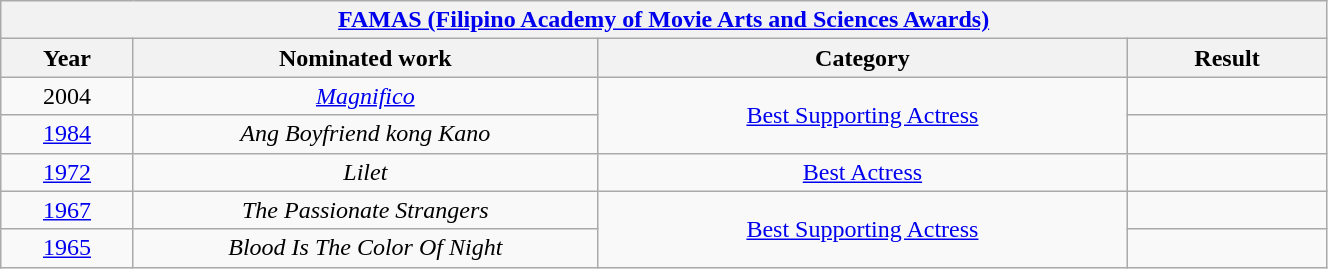<table width="70%" class="wikitable sortable">
<tr>
<th colspan="4"><strong><a href='#'>FAMAS (Filipino Academy of Movie Arts and Sciences Awards)</a></strong></th>
</tr>
<tr>
<th width="10%">Year</th>
<th width="35%">Nominated work</th>
<th width="40%">Category</th>
<th width="15%">Result</th>
</tr>
<tr>
<td align="center">2004</td>
<td align="center"><em><a href='#'>Magnifico</a></em></td>
<td align="center" rowspan=2><a href='#'>Best Supporting Actress</a></td>
<td></td>
</tr>
<tr>
<td align="center"><a href='#'>1984</a></td>
<td align="center"><em>Ang Boyfriend kong Kano</em></td>
<td></td>
</tr>
<tr>
<td align="center"><a href='#'>1972</a></td>
<td align="center"><em>Lilet</em></td>
<td align="center"><a href='#'>Best Actress</a></td>
<td></td>
</tr>
<tr>
<td align="center"><a href='#'>1967</a></td>
<td align="center"><em>The Passionate Strangers</em></td>
<td align="center" rowspan=2><a href='#'>Best Supporting Actress</a></td>
<td></td>
</tr>
<tr>
<td align="center"><a href='#'>1965</a></td>
<td align="center"><em>Blood Is The Color Of Night</em></td>
<td></td>
</tr>
</table>
